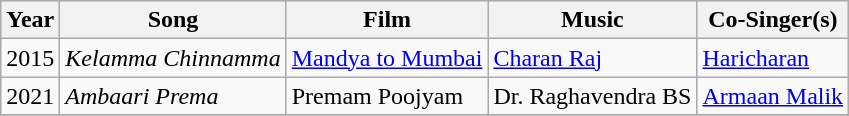<table class = "sortable wikitable">
<tr>
<th>Year</th>
<th>Song</th>
<th>Film</th>
<th>Music</th>
<th>Co-Singer(s)</th>
</tr>
<tr>
<td rowspan="1">2015</td>
<td><em>Kelamma Chinnamma</em></td>
<td><a href='#'>Mandya to Mumbai</a></td>
<td><a href='#'>Charan Raj</a></td>
<td><a href='#'>Haricharan</a></td>
</tr>
<tr>
<td>2021</td>
<td><em>Ambaari Prema</em></td>
<td>Premam Poojyam</td>
<td>Dr. Raghavendra BS</td>
<td><a href='#'>Armaan Malik</a></td>
</tr>
<tr>
</tr>
</table>
